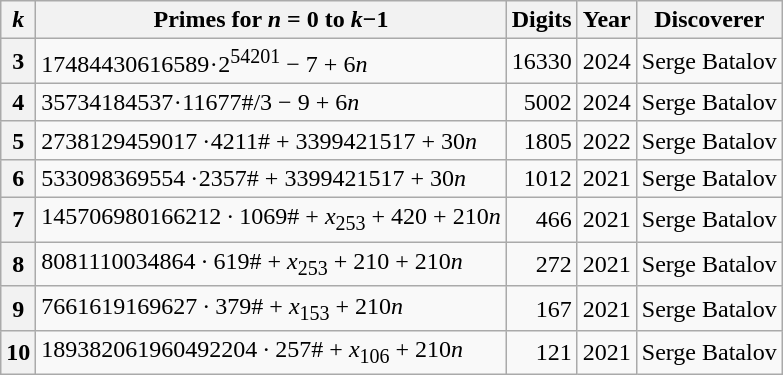<table class="wikitable">
<tr>
<th><em>k</em></th>
<th>Primes for <em>n</em> = 0 to <em>k</em>−1</th>
<th>Digits</th>
<th>Year</th>
<th>Discoverer</th>
</tr>
<tr>
<th>3</th>
<td>17484430616589 · 2<sup>54201</sup> − 7 + 6<em>n</em></td>
<td align="right">16330</td>
<td>2024</td>
<td>Serge Batalov</td>
</tr>
<tr>
<th>4</th>
<td>35734184537 · 11677#/3 − 9 + 6<em>n</em></td>
<td align="right">5002</td>
<td>2024</td>
<td>Serge Batalov</td>
</tr>
<tr>
<th>5</th>
<td>2738129459017 · 4211# + 3399421517 + 30<em>n</em></td>
<td align="right">1805</td>
<td>2022</td>
<td>Serge Batalov</td>
</tr>
<tr>
<th>6</th>
<td>533098369554 · 2357# + 3399421517 + 30<em>n</em></td>
<td align="right">1012</td>
<td>2021</td>
<td>Serge Batalov</td>
</tr>
<tr>
<th>7</th>
<td>145706980166212 · 1069# + <em>x</em><sub>253</sub> + 420 + 210<em>n</em></td>
<td align="right">466</td>
<td>2021</td>
<td>Serge Batalov</td>
</tr>
<tr>
<th>8</th>
<td>8081110034864 · 619# + <em>x</em><sub>253</sub> + 210 + 210<em>n</em></td>
<td align="right">272</td>
<td>2021</td>
<td>Serge Batalov</td>
</tr>
<tr>
<th>9</th>
<td>7661619169627 · 379# + <em>x</em><sub>153</sub> + 210<em>n</em></td>
<td align="right">167</td>
<td>2021</td>
<td>Serge Batalov</td>
</tr>
<tr>
<th>10</th>
<td>189382061960492204 · 257# + <em>x</em><sub>106</sub> + 210<em>n</em></td>
<td align="right">121</td>
<td>2021</td>
<td>Serge Batalov</td>
</tr>
</table>
